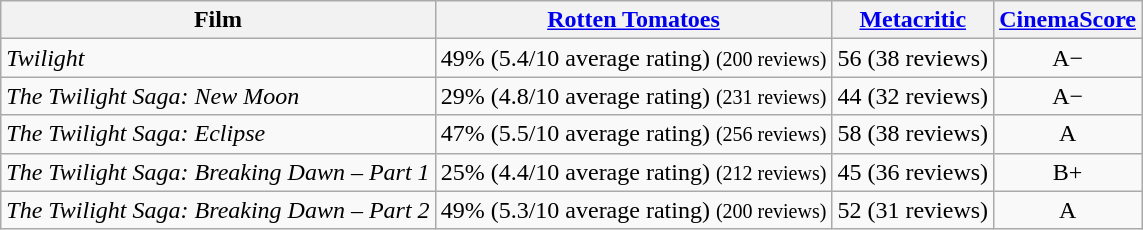<table class="wikitable sortable">
<tr>
<th>Film</th>
<th><a href='#'>Rotten Tomatoes</a></th>
<th><a href='#'>Metacritic</a></th>
<th><a href='#'>CinemaScore</a></th>
</tr>
<tr>
<td><em>Twilight</em></td>
<td style="text-align:center;">49% (5.4/10 average rating) <small>(200 reviews)</small></td>
<td style="text-align:center;">56 (38 reviews)</td>
<td style="text-align:center;">A−</td>
</tr>
<tr>
<td><em>The Twilight Saga: New Moon</em></td>
<td style="text-align:center;">29% (4.8/10 average rating) <small>(231 reviews)</small></td>
<td style="text-align:center;">44 (32 reviews)</td>
<td style="text-align:center;">A−</td>
</tr>
<tr>
<td><em>The Twilight Saga: Eclipse</em></td>
<td style="text-align:center;">47% (5.5/10 average rating) <small>(256 reviews)</small></td>
<td style="text-align:center;">58 (38 reviews)</td>
<td style="text-align:center;">A</td>
</tr>
<tr>
<td><em>The Twilight Saga: Breaking Dawn – Part 1</em></td>
<td style="text-align:center;">25% (4.4/10 average rating) <small>(212 reviews)</small></td>
<td style="text-align:center;">45 (36 reviews)</td>
<td style="text-align:center;">B+</td>
</tr>
<tr>
<td><em>The Twilight Saga: Breaking Dawn – Part 2</em></td>
<td style="text-align:center;">49% (5.3/10 average rating) <small>(200 reviews)</small></td>
<td style="text-align:center;">52 (31 reviews)</td>
<td style="text-align:center;">A</td>
</tr>
</table>
